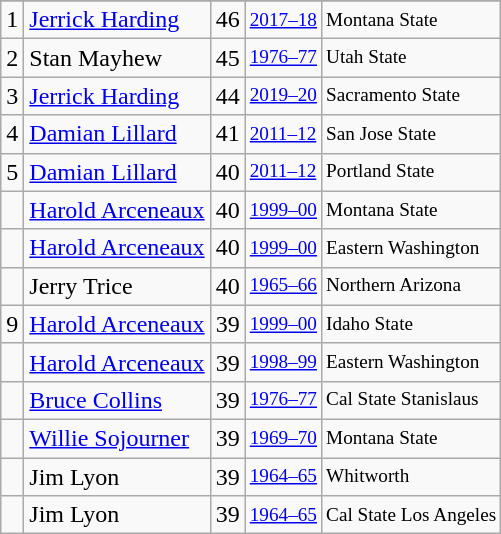<table class="wikitable">
<tr>
</tr>
<tr>
<td>1</td>
<td><a href='#'>Jerrick Harding</a></td>
<td>46</td>
<td style="font-size:80%;"><a href='#'>2017–18</a></td>
<td style="font-size:80%;">Montana State</td>
</tr>
<tr>
<td>2</td>
<td>Stan Mayhew</td>
<td>45</td>
<td style="font-size:80%;"><a href='#'>1976–77</a></td>
<td style="font-size:80%;">Utah State</td>
</tr>
<tr>
<td>3</td>
<td><a href='#'>Jerrick Harding</a></td>
<td>44</td>
<td style="font-size:80%;"><a href='#'>2019–20</a></td>
<td style="font-size:80%;">Sacramento State</td>
</tr>
<tr>
<td>4</td>
<td><a href='#'>Damian Lillard</a></td>
<td>41</td>
<td style="font-size:80%;"><a href='#'>2011–12</a></td>
<td style="font-size:80%;">San Jose State</td>
</tr>
<tr>
<td>5</td>
<td><a href='#'>Damian Lillard</a></td>
<td>40</td>
<td style="font-size:80%;"><a href='#'>2011–12</a></td>
<td style="font-size:80%;">Portland State</td>
</tr>
<tr>
<td></td>
<td><a href='#'>Harold Arceneaux</a></td>
<td>40</td>
<td style="font-size:80%;"><a href='#'>1999–00</a></td>
<td style="font-size:80%;">Montana State</td>
</tr>
<tr>
<td></td>
<td><a href='#'>Harold Arceneaux</a></td>
<td>40</td>
<td style="font-size:80%;"><a href='#'>1999–00</a></td>
<td style="font-size:80%;">Eastern Washington</td>
</tr>
<tr>
<td></td>
<td>Jerry Trice</td>
<td>40</td>
<td style="font-size:80%;"><a href='#'>1965–66</a></td>
<td style="font-size:80%;">Northern Arizona</td>
</tr>
<tr>
<td>9</td>
<td><a href='#'>Harold Arceneaux</a></td>
<td>39</td>
<td style="font-size:80%;"><a href='#'>1999–00</a></td>
<td style="font-size:80%;">Idaho State</td>
</tr>
<tr>
<td></td>
<td><a href='#'>Harold Arceneaux</a></td>
<td>39</td>
<td style="font-size:80%;"><a href='#'>1998–99</a></td>
<td style="font-size:80%;">Eastern Washington</td>
</tr>
<tr>
<td></td>
<td><a href='#'>Bruce Collins</a></td>
<td>39</td>
<td style="font-size:80%;"><a href='#'>1976–77</a></td>
<td style="font-size:80%;">Cal State Stanislaus</td>
</tr>
<tr>
<td></td>
<td><a href='#'>Willie Sojourner</a></td>
<td>39</td>
<td style="font-size:80%;"><a href='#'>1969–70</a></td>
<td style="font-size:80%;">Montana State</td>
</tr>
<tr>
<td></td>
<td>Jim Lyon</td>
<td>39</td>
<td style="font-size:80%;"><a href='#'>1964–65</a></td>
<td style="font-size:80%;">Whitworth</td>
</tr>
<tr>
<td></td>
<td>Jim Lyon</td>
<td>39</td>
<td style="font-size:80%;"><a href='#'>1964–65</a></td>
<td style="font-size:80%;">Cal State Los Angeles</td>
</tr>
</table>
